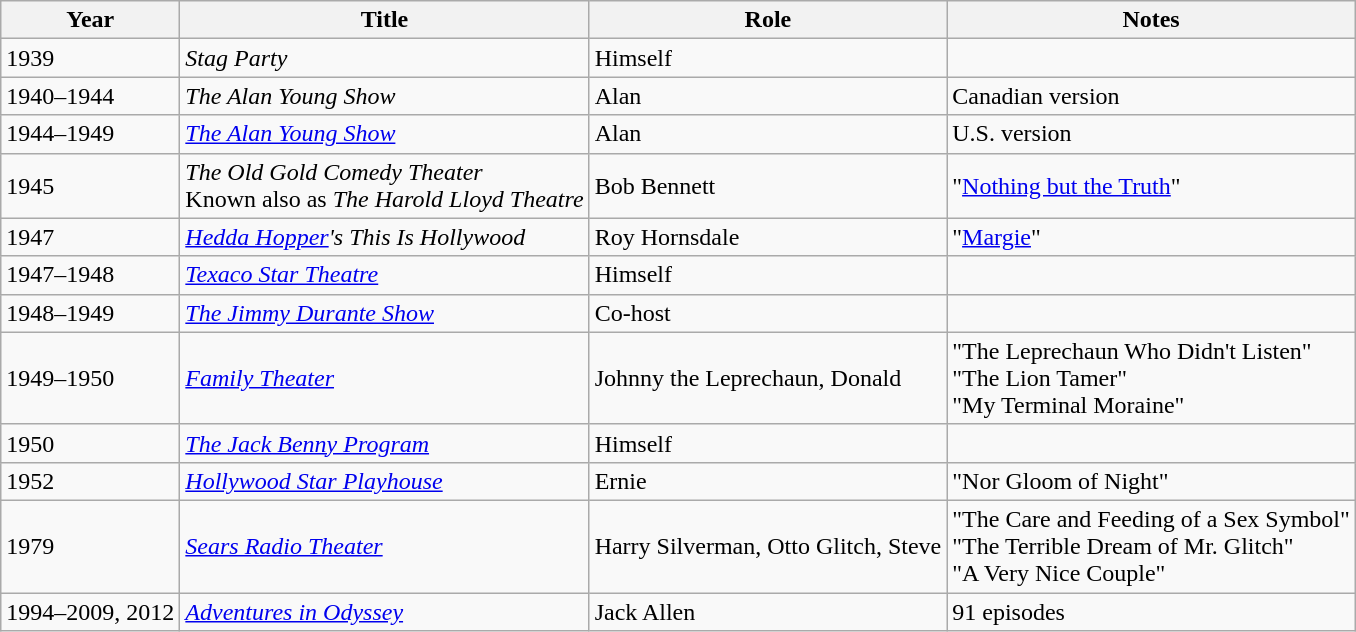<table class="wikitable sortable">
<tr>
<th>Year</th>
<th>Title</th>
<th>Role</th>
<th class="unsortable">Notes</th>
</tr>
<tr>
<td>1939</td>
<td><em>Stag Party</em></td>
<td>Himself</td>
<td></td>
</tr>
<tr>
<td>1940–1944</td>
<td data-sort-value="Alan Young Show, The"><em>The Alan Young Show</em></td>
<td>Alan</td>
<td>Canadian version</td>
</tr>
<tr>
<td>1944–1949</td>
<td data-sort-value="Alan Young Show, The"><em><a href='#'>The Alan Young Show</a></em></td>
<td>Alan</td>
<td>U.S. version</td>
</tr>
<tr>
<td>1945</td>
<td data-sort-value="Old Gold Comedy Theater, The"><em>The Old Gold Comedy Theater</em><br>Known also as <em>The Harold Lloyd Theatre</em></td>
<td>Bob Bennett</td>
<td>"<a href='#'>Nothing but the Truth</a>"</td>
</tr>
<tr>
<td>1947</td>
<td><em><a href='#'>Hedda Hopper</a>'s This Is Hollywood</em></td>
<td>Roy Hornsdale</td>
<td>"<a href='#'>Margie</a>"</td>
</tr>
<tr>
<td>1947–1948</td>
<td><em><a href='#'>Texaco Star Theatre</a></em></td>
<td>Himself</td>
<td></td>
</tr>
<tr>
<td>1948–1949</td>
<td data-sort-value="Jimmy Durante Show, The"><em><a href='#'>The Jimmy Durante Show</a></em></td>
<td>Co-host</td>
<td></td>
</tr>
<tr>
<td>1949–1950</td>
<td><em><a href='#'>Family Theater</a></em></td>
<td>Johnny the Leprechaun, Donald</td>
<td>"The Leprechaun Who Didn't Listen"<br>"The Lion Tamer"<br>"My Terminal Moraine"</td>
</tr>
<tr>
<td>1950</td>
<td data-sort-value="Jack Benny Program, The"><em><a href='#'>The Jack Benny Program</a></em></td>
<td>Himself</td>
<td></td>
</tr>
<tr>
<td>1952</td>
<td><em><a href='#'>Hollywood Star Playhouse</a></em></td>
<td>Ernie</td>
<td>"Nor Gloom of Night"</td>
</tr>
<tr>
<td>1979</td>
<td><em><a href='#'>Sears Radio Theater</a></em></td>
<td>Harry Silverman, Otto Glitch, Steve</td>
<td>"The Care and Feeding of a Sex Symbol"<br>"The Terrible Dream of Mr. Glitch"<br>"A Very Nice Couple"</td>
</tr>
<tr>
<td>1994–2009, 2012</td>
<td><em><a href='#'>Adventures in Odyssey</a></em></td>
<td>Jack Allen</td>
<td>91 episodes</td>
</tr>
</table>
